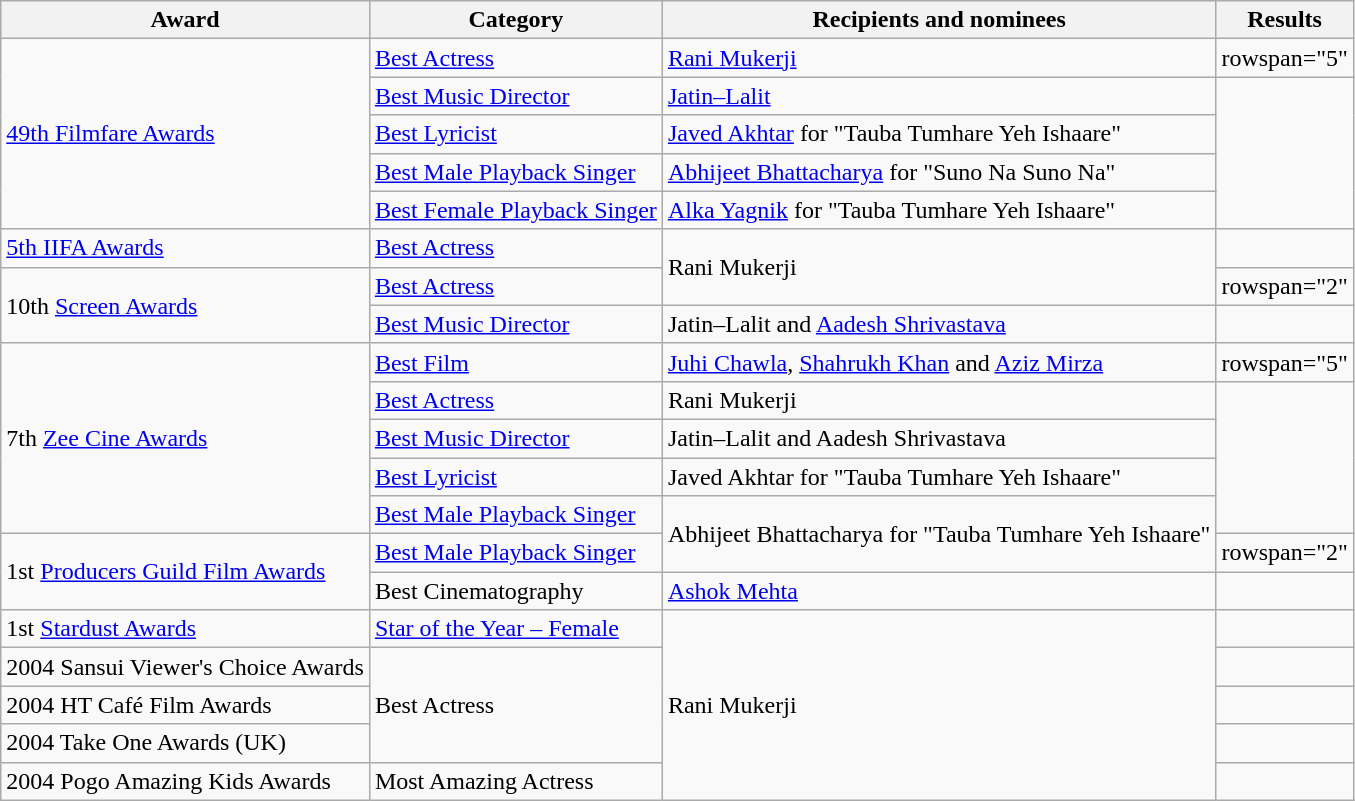<table class="wikitable plainrowheaders sortable">
<tr>
<th>Award</th>
<th>Category</th>
<th>Recipients and nominees</th>
<th>Results</th>
</tr>
<tr>
<td rowspan="5"><a href='#'>49th Filmfare Awards</a></td>
<td><a href='#'>Best Actress</a></td>
<td><a href='#'>Rani Mukerji</a></td>
<td>rowspan="5" </td>
</tr>
<tr>
<td><a href='#'>Best Music Director</a></td>
<td><a href='#'>Jatin–Lalit</a></td>
</tr>
<tr>
<td><a href='#'>Best Lyricist</a></td>
<td><a href='#'>Javed Akhtar</a> for "Tauba Tumhare Yeh Ishaare"</td>
</tr>
<tr>
<td><a href='#'>Best Male Playback Singer</a></td>
<td><a href='#'>Abhijeet Bhattacharya</a> for "Suno Na Suno Na"</td>
</tr>
<tr>
<td><a href='#'>Best Female Playback Singer</a></td>
<td><a href='#'>Alka Yagnik</a> for "Tauba Tumhare Yeh Ishaare"</td>
</tr>
<tr>
<td><a href='#'>5th IIFA Awards</a></td>
<td><a href='#'>Best Actress</a></td>
<td rowspan="2">Rani Mukerji</td>
<td></td>
</tr>
<tr>
<td rowspan="2">10th <a href='#'>Screen Awards</a></td>
<td><a href='#'>Best Actress</a></td>
<td>rowspan="2" </td>
</tr>
<tr>
<td><a href='#'>Best Music Director</a></td>
<td>Jatin–Lalit and <a href='#'>Aadesh Shrivastava</a></td>
</tr>
<tr>
<td rowspan="5">7th <a href='#'>Zee Cine Awards</a></td>
<td><a href='#'>Best Film</a></td>
<td><a href='#'>Juhi Chawla</a>, <a href='#'>Shahrukh Khan</a> and <a href='#'>Aziz Mirza</a></td>
<td>rowspan="5" </td>
</tr>
<tr>
<td><a href='#'>Best Actress</a></td>
<td>Rani Mukerji</td>
</tr>
<tr>
<td><a href='#'>Best Music Director</a></td>
<td>Jatin–Lalit and Aadesh Shrivastava</td>
</tr>
<tr>
<td><a href='#'>Best Lyricist</a></td>
<td>Javed Akhtar for "Tauba Tumhare Yeh Ishaare"</td>
</tr>
<tr>
<td><a href='#'>Best Male Playback Singer</a></td>
<td rowspan="2">Abhijeet Bhattacharya for "Tauba Tumhare Yeh Ishaare"</td>
</tr>
<tr>
<td rowspan="2">1st <a href='#'>Producers Guild Film Awards</a></td>
<td><a href='#'>Best Male Playback Singer</a></td>
<td>rowspan="2" </td>
</tr>
<tr>
<td>Best Cinematography</td>
<td><a href='#'>Ashok Mehta</a></td>
</tr>
<tr>
<td>1st <a href='#'>Stardust Awards</a></td>
<td><a href='#'>Star of the Year – Female</a></td>
<td rowspan="5">Rani Mukerji</td>
<td></td>
</tr>
<tr>
<td>2004 Sansui Viewer's Choice Awards</td>
<td rowspan="3">Best Actress</td>
<td></td>
</tr>
<tr>
<td>2004 HT Café Film Awards</td>
<td></td>
</tr>
<tr>
<td>2004 Take One Awards (UK)</td>
<td></td>
</tr>
<tr>
<td>2004 Pogo Amazing Kids Awards</td>
<td>Most Amazing Actress</td>
<td></td>
</tr>
</table>
